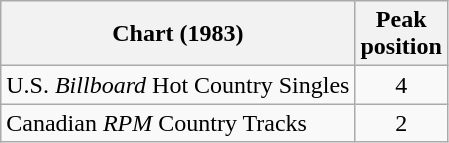<table class="wikitable sortable">
<tr>
<th align="left">Chart (1983)</th>
<th align="center">Peak<br>position</th>
</tr>
<tr>
<td align="left">U.S. <em>Billboard</em> Hot Country Singles</td>
<td align="center">4</td>
</tr>
<tr>
<td align="left">Canadian <em>RPM</em> Country Tracks</td>
<td align="center">2</td>
</tr>
</table>
